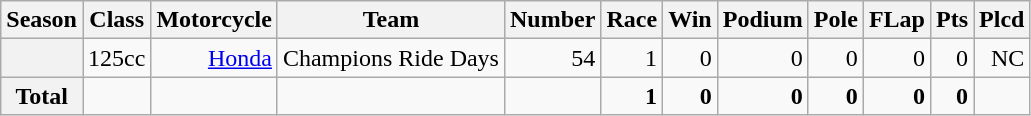<table class="wikitable">
<tr>
<th>Season</th>
<th>Class</th>
<th>Motorcycle</th>
<th>Team</th>
<th>Number</th>
<th>Race</th>
<th>Win</th>
<th>Podium</th>
<th>Pole</th>
<th>FLap</th>
<th>Pts</th>
<th>Plcd</th>
</tr>
<tr align="right">
<th></th>
<td>125cc</td>
<td><a href='#'>Honda</a></td>
<td>Champions Ride Days</td>
<td>54</td>
<td>1</td>
<td>0</td>
<td>0</td>
<td>0</td>
<td>0</td>
<td>0</td>
<td>NC</td>
</tr>
<tr align="right">
<th>Total</th>
<td></td>
<td></td>
<td></td>
<td></td>
<td><strong>1</strong></td>
<td><strong>0</strong></td>
<td><strong>0</strong></td>
<td><strong>0</strong></td>
<td><strong>0</strong></td>
<td><strong>0</strong></td>
<td></td>
</tr>
</table>
